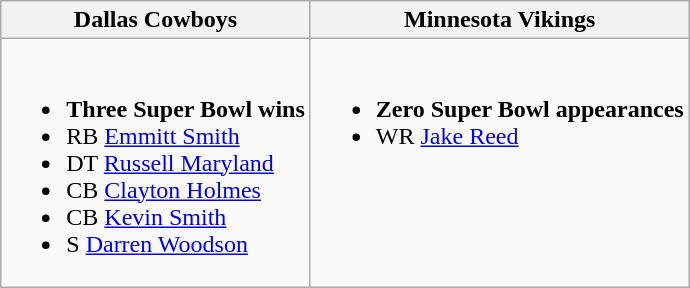<table class="wikitable">
<tr>
<th>Dallas Cowboys</th>
<th>Minnesota Vikings</th>
</tr>
<tr>
<td valign="top"><br><ul><li><strong>Three Super Bowl wins</strong></li><li>RB <a href='#'>Emmitt Smith</a></li><li>DT <a href='#'>Russell Maryland</a></li><li>CB <a href='#'>Clayton Holmes</a></li><li>CB <a href='#'>Kevin Smith</a></li><li>S <a href='#'>Darren Woodson</a></li></ul></td>
<td valign="top"><br><ul><li><strong>Zero Super Bowl appearances</strong></li><li>WR <a href='#'>Jake Reed</a></li></ul></td>
</tr>
</table>
